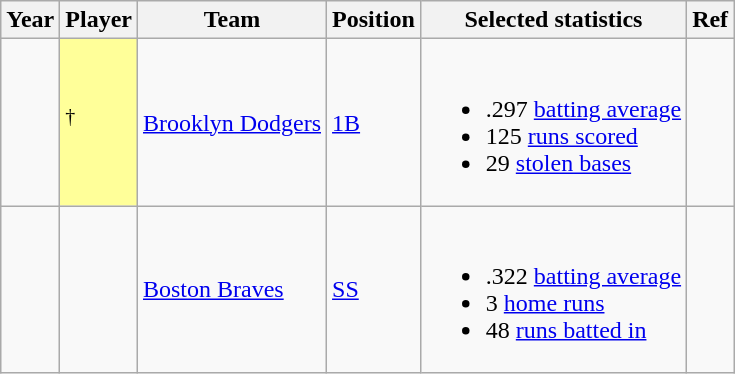<table Class="wikitable sortable">
<tr>
<th>Year</th>
<th>Player</th>
<th>Team</th>
<th>Position</th>
<th class="unsortable">Selected statistics</th>
<th class="unsortable">Ref</th>
</tr>
<tr>
<td></td>
<td bgcolor="#ffff99"><sup>†</sup></td>
<td><a href='#'>Brooklyn Dodgers</a></td>
<td><a href='#'>1B</a></td>
<td><br><ul><li>.297 <a href='#'>batting average</a></li><li>125 <a href='#'>runs scored</a></li><li>29 <a href='#'>stolen bases</a></li></ul></td>
<td></td>
</tr>
<tr>
<td></td>
<td></td>
<td><a href='#'>Boston Braves</a></td>
<td><a href='#'>SS</a></td>
<td><br><ul><li>.322 <a href='#'>batting average</a></li><li>3 <a href='#'>home runs</a></li><li>48 <a href='#'>runs batted in</a></li></ul></td>
<td></td>
</tr>
</table>
